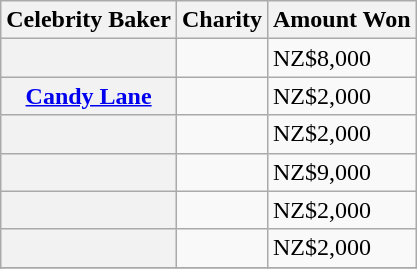<table class="wikitable sortable">
<tr>
<th>Celebrity Baker</th>
<th>Charity</th>
<th>Amount Won</th>
</tr>
<tr>
<th></th>
<td></td>
<td>NZ$8,000</td>
</tr>
<tr>
<th><a href='#'>Candy Lane</a></th>
<td></td>
<td>NZ$2,000</td>
</tr>
<tr>
<th></th>
<td></td>
<td>NZ$2,000</td>
</tr>
<tr>
<th></th>
<td></td>
<td>NZ$9,000</td>
</tr>
<tr>
<th></th>
<td></td>
<td>NZ$2,000</td>
</tr>
<tr>
<th></th>
<td></td>
<td>NZ$2,000</td>
</tr>
<tr>
</tr>
</table>
